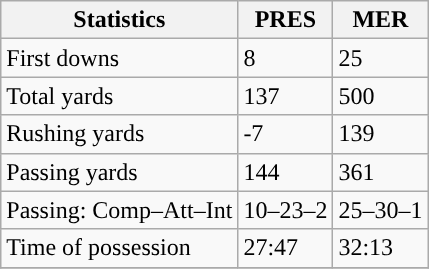<table class="wikitable" style="float: left;">
<tr>
<th>Statistics</th>
<th>PRES</th>
<th>MER</th>
</tr>
<tr>
<td>First downs</td>
<td>8</td>
<td>25</td>
</tr>
<tr>
<td>Total yards</td>
<td>137</td>
<td>500</td>
</tr>
<tr>
<td>Rushing yards</td>
<td>-7</td>
<td>139</td>
</tr>
<tr>
<td>Passing yards</td>
<td>144</td>
<td>361</td>
</tr>
<tr>
<td>Passing: Comp–Att–Int</td>
<td>10–23–2</td>
<td>25–30–1</td>
</tr>
<tr>
<td>Time of possession</td>
<td>27:47</td>
<td>32:13</td>
</tr>
<tr>
</tr>
</table>
